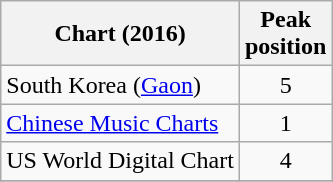<table class="wikitable sortable">
<tr>
<th>Chart (2016)</th>
<th>Peak<br>position</th>
</tr>
<tr>
<td>South Korea (<a href='#'>Gaon</a>)</td>
<td style="text-align:center;">5</td>
</tr>
<tr>
<td><a href='#'>Chinese Music Charts</a></td>
<td style="text-align:center;">1</td>
</tr>
<tr>
<td>US World Digital Chart</td>
<td style="text-align:center;">4</td>
</tr>
<tr>
</tr>
</table>
